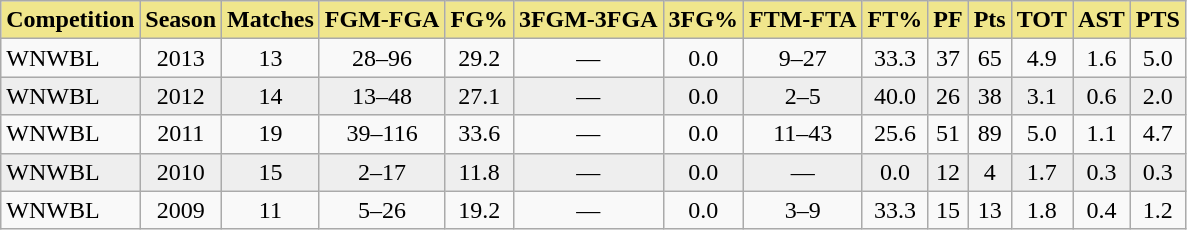<table table align=center class="wikitable">
<tr style="background: khaki">
<td align=center><strong>Competition</strong></td>
<td align=center><strong>Season</strong></td>
<td align=center><strong>Matches</strong></td>
<td align=center><strong>FGM-FGA</strong></td>
<td align=center><strong>FG%</strong></td>
<td align=center><strong>3FGM-3FGA</strong></td>
<td align=center><strong>3FG%</strong></td>
<td align=center><strong>FTM-FTA</strong></td>
<td align=center><strong>FT%</strong></td>
<td align=center><strong>PF</strong></td>
<td align=center><strong>Pts</strong></td>
<td align=center><strong>TOT</strong></td>
<td align=center><strong>AST</strong></td>
<td align=center><strong>PTS</strong></td>
</tr>
<tr>
<td>WNWBL</td>
<td align=center>2013</td>
<td align=center>13</td>
<td align=center>28–96</td>
<td align=center>29.2</td>
<td align=center>—</td>
<td align=center>0.0</td>
<td align=center>9–27</td>
<td align=center>33.3</td>
<td align=center>37</td>
<td align=center>65</td>
<td align=center>4.9</td>
<td align=center>1.6</td>
<td align=center>5.0</td>
</tr>
<tr style="background: #eeeeee;">
<td>WNWBL</td>
<td align=center>2012</td>
<td align=center>14</td>
<td align=center>13–48</td>
<td align=center>27.1</td>
<td align=center>—</td>
<td align=center>0.0</td>
<td align=center>2–5</td>
<td align=center>40.0</td>
<td align=center>26</td>
<td align=center>38</td>
<td align=center>3.1</td>
<td align=center>0.6</td>
<td align=center>2.0</td>
</tr>
<tr>
<td>WNWBL</td>
<td align=center>2011</td>
<td align=center>19</td>
<td align=center>39–116</td>
<td align=center>33.6</td>
<td align=center>—</td>
<td align=center>0.0</td>
<td align=center>11–43</td>
<td align=center>25.6</td>
<td align=center>51</td>
<td align=center>89</td>
<td align=center>5.0</td>
<td align=center>1.1</td>
<td align=center>4.7</td>
</tr>
<tr style="background: #eeeeee;">
<td>WNWBL</td>
<td align=center>2010</td>
<td align=center>15</td>
<td align=center>2–17</td>
<td align=center>11.8</td>
<td align=center>—</td>
<td align=center>0.0</td>
<td align=center>—</td>
<td align=center>0.0</td>
<td align=center>12</td>
<td align=center>4</td>
<td align=center>1.7</td>
<td align=center>0.3</td>
<td align=center>0.3</td>
</tr>
<tr>
<td>WNWBL</td>
<td align=center>2009</td>
<td align=center>11</td>
<td align=center>5–26</td>
<td align=center>19.2</td>
<td align=center>—</td>
<td align=center>0.0</td>
<td align=center>3–9</td>
<td align=center>33.3</td>
<td align=center>15</td>
<td align=center>13</td>
<td align=center>1.8</td>
<td align=center>0.4</td>
<td align=center>1.2</td>
</tr>
</table>
